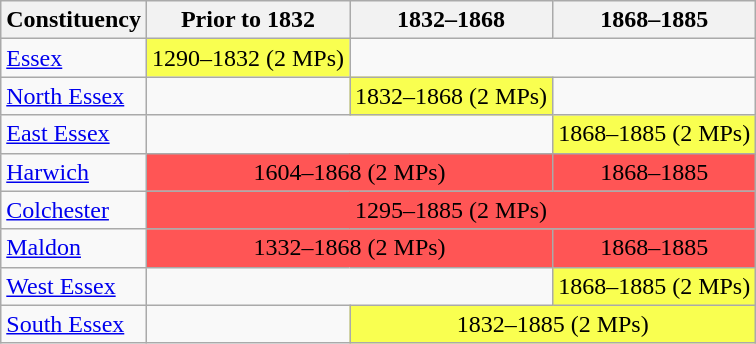<table class="wikitable">
<tr>
<th>Constituency</th>
<th>Prior to 1832</th>
<th>1832–1868</th>
<th>1868–1885</th>
</tr>
<tr>
<td><a href='#'>Essex</a></td>
<td align="center" bgcolor="#f9ff50">1290–1832 (2 MPs)</td>
<td colspan="2"></td>
</tr>
<tr>
<td><a href='#'>North Essex</a></td>
<td></td>
<td align="center" bgcolor="#f9ff50">1832–1868 (2 MPs)</td>
<td></td>
</tr>
<tr>
<td><a href='#'>East Essex</a></td>
<td colspan="2"></td>
<td align="center" bgcolor="#f9ff50">1868–1885 (2 MPs)</td>
</tr>
<tr>
<td><a href='#'>Harwich</a></td>
<td align="center" bgcolor="#ff5555" colspan="2">1604–1868 (2 MPs)</td>
<td align="center" bgcolor="#ff5555">1868–1885</td>
</tr>
<tr>
<td><a href='#'>Colchester</a></td>
<td align="center" bgcolor="#ff5555" colspan="3">1295–1885 (2 MPs)</td>
</tr>
<tr>
<td><a href='#'>Maldon</a></td>
<td align="center" bgcolor="#ff5555" colspan="2">1332–1868 (2 MPs)</td>
<td align="center" bgcolor="#ff5555">1868–1885</td>
</tr>
<tr>
<td><a href='#'>West Essex</a></td>
<td colspan="2"></td>
<td align="center" bgcolor="#f9ff50">1868–1885 (2 MPs)</td>
</tr>
<tr>
<td><a href='#'>South Essex</a></td>
<td></td>
<td colspan="2" align="center" bgcolor="#f9ff50">1832–1885 (2 MPs)</td>
</tr>
</table>
